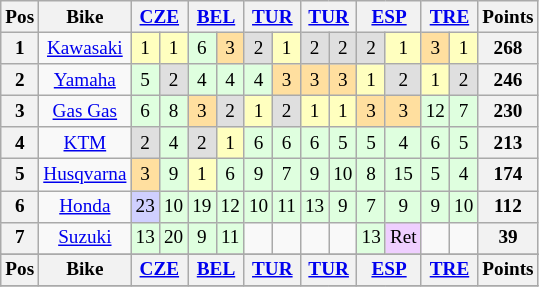<table class="wikitable" style="font-size: 80%; text-align:center">
<tr valign="top">
<th valign="middle">Pos</th>
<th valign="middle">Bike</th>
<th colspan=2><a href='#'>CZE</a><br></th>
<th colspan=2><a href='#'>BEL</a><br></th>
<th colspan=2><a href='#'>TUR</a><br></th>
<th colspan=2><a href='#'>TUR</a><br></th>
<th colspan=2><a href='#'>ESP</a><br></th>
<th colspan=2><a href='#'>TRE</a><br></th>
<th valign="middle">Points</th>
</tr>
<tr>
<th>1</th>
<td><a href='#'>Kawasaki</a></td>
<td style="background:#ffffbf;">1</td>
<td style="background:#ffffbf;">1</td>
<td style="background:#dfffdf;">6</td>
<td style="background:#ffdf9f;">3</td>
<td style="background:#dfdfdf;">2</td>
<td style="background:#ffffbf;">1</td>
<td style="background:#dfdfdf;">2</td>
<td style="background:#dfdfdf;">2</td>
<td style="background:#dfdfdf;">2</td>
<td style="background:#ffffbf;">1</td>
<td style="background:#ffdf9f;">3</td>
<td style="background:#ffffbf;">1</td>
<th>268</th>
</tr>
<tr>
<th>2</th>
<td><a href='#'>Yamaha</a></td>
<td style="background:#dfffdf;">5</td>
<td style="background:#dfdfdf;">2</td>
<td style="background:#dfffdf;">4</td>
<td style="background:#dfffdf;">4</td>
<td style="background:#dfffdf;">4</td>
<td style="background:#ffdf9f;">3</td>
<td style="background:#ffdf9f;">3</td>
<td style="background:#ffdf9f;">3</td>
<td style="background:#ffffbf;">1</td>
<td style="background:#dfdfdf;">2</td>
<td style="background:#ffffbf;">1</td>
<td style="background:#dfdfdf;">2</td>
<th>246</th>
</tr>
<tr>
<th>3</th>
<td><a href='#'>Gas Gas</a></td>
<td style="background:#dfffdf;">6</td>
<td style="background:#dfffdf;">8</td>
<td style="background:#ffdf9f;">3</td>
<td style="background:#dfdfdf;">2</td>
<td style="background:#ffffbf;">1</td>
<td style="background:#dfdfdf;">2</td>
<td style="background:#ffffbf;">1</td>
<td style="background:#ffffbf;">1</td>
<td style="background:#ffdf9f;">3</td>
<td style="background:#ffdf9f;">3</td>
<td style="background:#dfffdf;">12</td>
<td style="background:#dfffdf;">7</td>
<th>230</th>
</tr>
<tr>
<th>4</th>
<td><a href='#'>KTM</a></td>
<td style="background:#dfdfdf;">2</td>
<td style="background:#dfffdf;">4</td>
<td style="background:#dfdfdf;">2</td>
<td style="background:#ffffbf;">1</td>
<td style="background:#dfffdf;">6</td>
<td style="background:#dfffdf;">6</td>
<td style="background:#dfffdf;">6</td>
<td style="background:#dfffdf;">5</td>
<td style="background:#dfffdf;">5</td>
<td style="background:#dfffdf;">4</td>
<td style="background:#dfffdf;">6</td>
<td style="background:#dfffdf;">5</td>
<th>213</th>
</tr>
<tr>
<th>5</th>
<td><a href='#'>Husqvarna</a></td>
<td style="background:#ffdf9f;">3</td>
<td style="background:#dfffdf;">9</td>
<td style="background:#ffffbf;">1</td>
<td style="background:#dfffdf;">6</td>
<td style="background:#dfffdf;">9</td>
<td style="background:#dfffdf;">7</td>
<td style="background:#dfffdf;">9</td>
<td style="background:#dfffdf;">10</td>
<td style="background:#dfffdf;">8</td>
<td style="background:#dfffdf;">15</td>
<td style="background:#dfffdf;">5</td>
<td style="background:#dfffdf;">4</td>
<th>174</th>
</tr>
<tr>
<th>6</th>
<td><a href='#'>Honda</a></td>
<td style="background:#cfcfff;">23</td>
<td style="background:#dfffdf;">10</td>
<td style="background:#dfffdf;">19</td>
<td style="background:#dfffdf;">12</td>
<td style="background:#dfffdf;">10</td>
<td style="background:#dfffdf;">11</td>
<td style="background:#dfffdf;">13</td>
<td style="background:#dfffdf;">9</td>
<td style="background:#dfffdf;">7</td>
<td style="background:#dfffdf;">9</td>
<td style="background:#dfffdf;">9</td>
<td style="background:#dfffdf;">10</td>
<th>112</th>
</tr>
<tr>
<th>7</th>
<td><a href='#'>Suzuki</a></td>
<td style="background:#dfffdf;">13</td>
<td style="background:#dfffdf;">20</td>
<td style="background:#dfffdf;">9</td>
<td style="background:#dfffdf;">11</td>
<td></td>
<td></td>
<td></td>
<td></td>
<td style="background:#dfffdf;">13</td>
<td style="background:#efcfff;">Ret</td>
<td></td>
<td></td>
<th>39</th>
</tr>
<tr>
</tr>
<tr valign="top">
<th valign="middle">Pos</th>
<th valign="middle">Bike</th>
<th colspan=2><a href='#'>CZE</a><br></th>
<th colspan=2><a href='#'>BEL</a><br></th>
<th colspan=2><a href='#'>TUR</a><br></th>
<th colspan=2><a href='#'>TUR</a><br></th>
<th colspan=2><a href='#'>ESP</a><br></th>
<th colspan=2><a href='#'>TRE</a><br></th>
<th valign="middle">Points</th>
</tr>
<tr>
</tr>
</table>
